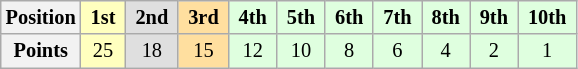<table class="wikitable" style="font-size:85%; text-align:center">
<tr>
<th>Position</th>
<td style="background:#ffffbf"> <strong>1st</strong> </td>
<td style="background:#dfdfdf"> <strong>2nd</strong> </td>
<td style="background:#ffdf9f"> <strong>3rd</strong> </td>
<td style="background:#dfffdf"> <strong>4th</strong> </td>
<td style="background:#dfffdf"> <strong>5th</strong> </td>
<td style="background:#dfffdf"> <strong>6th</strong> </td>
<td style="background:#dfffdf"> <strong>7th</strong> </td>
<td style="background:#dfffdf"> <strong>8th</strong> </td>
<td style="background:#dfffdf"> <strong>9th</strong> </td>
<td style="background:#dfffdf"> <strong>10th</strong> </td>
</tr>
<tr>
<th>Points</th>
<td style="background:#ffffbf">25</td>
<td style="background:#dfdfdf">18</td>
<td style="background:#ffdf9f">15</td>
<td style="background:#dfffdf">12</td>
<td style="background:#dfffdf">10</td>
<td style="background:#dfffdf">8</td>
<td style="background:#dfffdf">6</td>
<td style="background:#dfffdf">4</td>
<td style="background:#dfffdf">2</td>
<td style="background:#dfffdf">1</td>
</tr>
</table>
